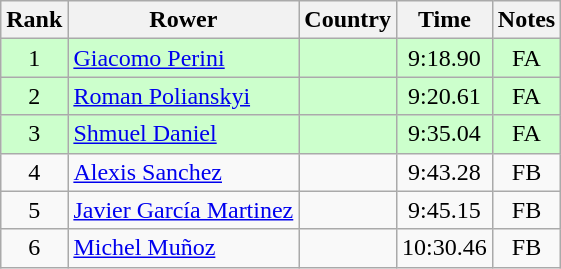<table class="wikitable" style="text-align:center">
<tr>
<th>Rank</th>
<th>Rower</th>
<th>Country</th>
<th>Time</th>
<th>Notes</th>
</tr>
<tr bgcolor=ccffcc>
<td>1</td>
<td align="left"><a href='#'>Giacomo Perini</a></td>
<td align="left"></td>
<td>9:18.90</td>
<td>FA</td>
</tr>
<tr bgcolor=ccffcc>
<td>2</td>
<td align="left"><a href='#'>Roman Polianskyi</a></td>
<td align="left"></td>
<td>9:20.61</td>
<td>FA</td>
</tr>
<tr bgcolor=ccffcc>
<td>3</td>
<td align="left"><a href='#'>Shmuel Daniel</a></td>
<td align="left"></td>
<td>9:35.04</td>
<td>FA</td>
</tr>
<tr>
<td>4</td>
<td align="left"><a href='#'>Alexis Sanchez</a></td>
<td align="left"></td>
<td>9:43.28</td>
<td>FB</td>
</tr>
<tr>
<td>5</td>
<td align="left"><a href='#'>Javier García Martinez</a></td>
<td align="left"></td>
<td>9:45.15</td>
<td>FB</td>
</tr>
<tr>
<td>6</td>
<td align="left"><a href='#'>Michel Muñoz</a></td>
<td align="left"></td>
<td>10:30.46</td>
<td>FB</td>
</tr>
</table>
